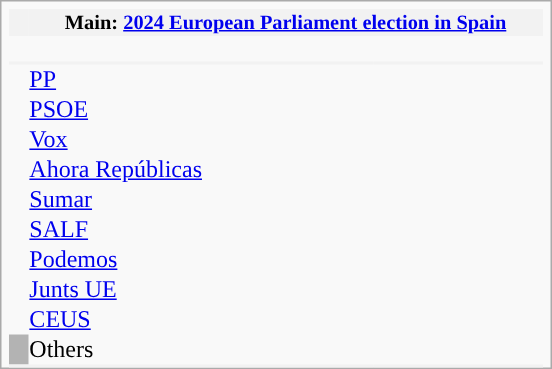<table class="infobox vcard" style="width:23.0em; padding:0.3em; padding-bottom:0em;" cellspacing=0>
<tr>
<td style="background:#F2F2F2; vertical-align:middle; padding:0.4em;" width="30px"></td>
<th colspan="4" style="text-align:center; background:#F2F2F2; font-size:0.85em; width:100%; vertical-align:middle;">Main: <a href='#'>2024 European Parliament election in Spain</a></th>
</tr>
<tr>
<td colspan="5" style="text-align:center; font-size:0.85em; padding:0.5em 0em;">  </td>
</tr>
<tr>
<td colspan="5"></td>
</tr>
<tr>
<td colspan="5"></td>
</tr>
<tr>
<th colspan="2" style="background:#F2F2F2;"></th>
<th style="background:#F2F2F2;"></th>
<th style="background:#F2F2F2;"></th>
<th style="background:#F2F2F2;"></th>
</tr>
<tr>
<td style="background:"></td>
<td width="85px"><a href='#'>PP</a></td>
<td width="70px"></td>
<td width="45px"></td>
<td width="30px"></td>
</tr>
<tr>
<td style="background:"></td>
<td><a href='#'>PSOE</a></td>
<td></td>
<td></td>
<td></td>
</tr>
<tr>
<td style="background:"></td>
<td><a href='#'>Vox</a></td>
<td></td>
<td></td>
<td></td>
</tr>
<tr>
<td style="background:"></td>
<td><a href='#'>Ahora Repúblicas</a></td>
<td></td>
<td></td>
<td></td>
</tr>
<tr>
<td style="background:"></td>
<td><a href='#'>Sumar</a></td>
<td></td>
<td></td>
<td></td>
</tr>
<tr>
<td style="background:"></td>
<td><a href='#'>SALF</a></td>
<td></td>
<td></td>
<td></td>
</tr>
<tr>
<td style="background:"></td>
<td><a href='#'>Podemos</a></td>
<td></td>
<td></td>
<td></td>
</tr>
<tr>
<td style="background:"></td>
<td><a href='#'>Junts UE</a></td>
<td></td>
<td></td>
<td></td>
</tr>
<tr>
<td style="background:"></td>
<td><a href='#'>CEUS</a></td>
<td></td>
<td></td>
<td></td>
</tr>
<tr>
<td style="background:#B3B3B3;"></td>
<td>Others</td>
<td></td>
<td></td>
<td></td>
</tr>
<tr>
<th colspan="2" style="background:#F2F2F2;"></th>
<th style="background:#F2F2F2;"></th>
<th style="background:#F2F2F2;"></th>
<th style="background:#F2F2F2;"></th>
</tr>
</table>
